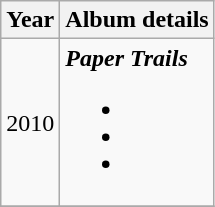<table class="wikitable" style="text-align:center;">
<tr>
<th>Year</th>
<th>Album details</th>
</tr>
<tr>
<td>2010</td>
<td align="left"><strong><em>Paper Trails</em></strong><br><ul><li></li><li></li><li></li></ul></td>
</tr>
<tr>
</tr>
</table>
